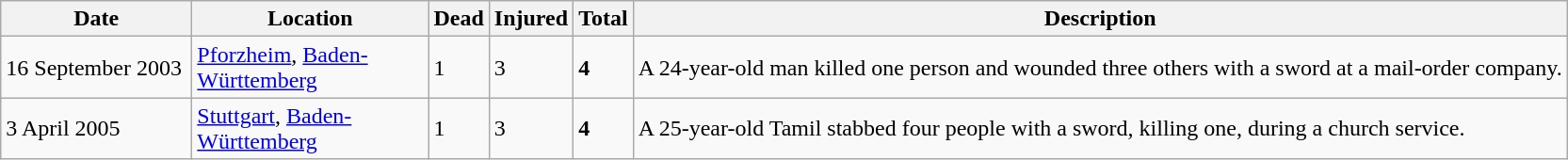<table class="wikitable sortable">
<tr>
<th scope="col" style="width: 8rem;">Date</th>
<th scope="col" style="width: 10rem;">Location</th>
<th data-sort-type=number>Dead</th>
<th data-sort-type=number>Injured</th>
<th data-sort-type=number>Total</th>
<th class=unsortable>Description</th>
</tr>
<tr>
<td>16 September 2003</td>
<td><a href='#'>Pforzheim</a>, <a href='#'>Baden-Württemberg</a></td>
<td>1</td>
<td>3</td>
<td><strong>4</strong></td>
<td>A 24-year-old man killed one person and wounded three others with a sword at a mail-order company.</td>
</tr>
<tr>
<td>3 April 2005</td>
<td><a href='#'>Stuttgart</a>, <a href='#'>Baden-Württemberg</a></td>
<td>1</td>
<td>3</td>
<td><strong>4</strong></td>
<td>A 25-year-old Tamil stabbed four people with a sword, killing one, during a church service.</td>
</tr>
</table>
